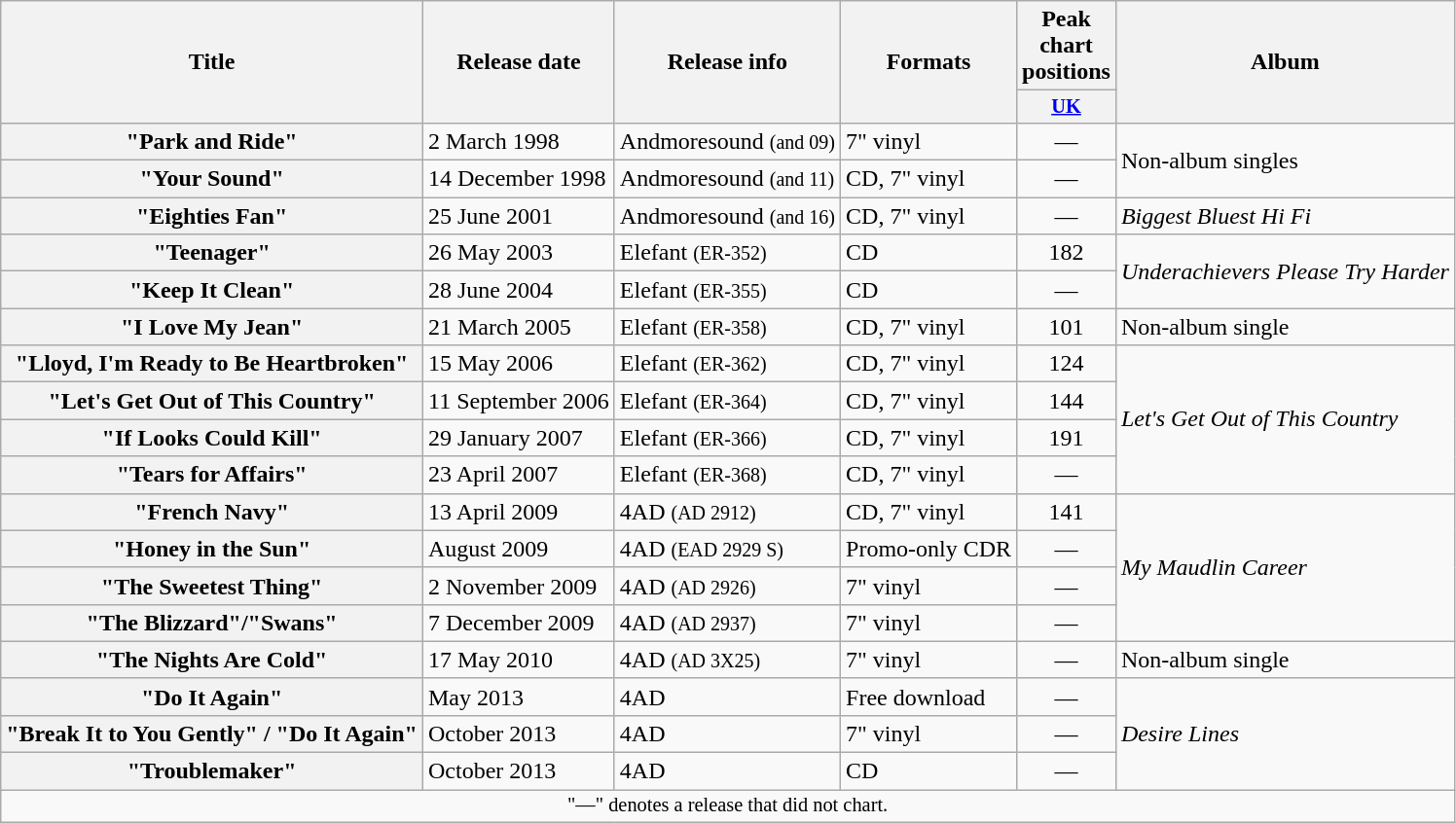<table class="wikitable plainrowheaders">
<tr>
<th scope="col" rowspan="2">Title</th>
<th scope="col" rowspan="2">Release date</th>
<th scope="col" rowspan="2">Release info</th>
<th scope="col" rowspan="2">Formats</th>
<th scope="col">Peak chart positions</th>
<th scope="col" rowspan="2">Album</th>
</tr>
<tr>
<th scope="col" style="width:3em;font-size:85%"><a href='#'>UK</a><br></th>
</tr>
<tr>
<th scope="row">"Park and Ride"</th>
<td>2 March 1998</td>
<td>Andmoresound <small>(and 09)</small></td>
<td>7" vinyl</td>
<td style="text-align:center">—</td>
<td rowspan="2">Non-album singles</td>
</tr>
<tr>
<th scope="row">"Your Sound"</th>
<td>14 December 1998</td>
<td>Andmoresound <small>(and 11)</small></td>
<td>CD, 7" vinyl</td>
<td style="text-align:center">—</td>
</tr>
<tr>
<th scope="row">"Eighties Fan"</th>
<td>25 June 2001</td>
<td>Andmoresound <small>(and 16)</small></td>
<td>CD, 7" vinyl</td>
<td style="text-align:center">—</td>
<td><em>Biggest Bluest Hi Fi</em></td>
</tr>
<tr>
<th scope="row">"Teenager"</th>
<td>26 May 2003</td>
<td>Elefant <small>(ER-352)</small></td>
<td>CD</td>
<td style="text-align:center">182</td>
<td rowspan="2"><em>Underachievers Please Try Harder</em></td>
</tr>
<tr>
<th scope="row">"Keep It Clean"</th>
<td>28 June 2004</td>
<td>Elefant <small>(ER-355)</small></td>
<td>CD</td>
<td style="text-align:center">—</td>
</tr>
<tr>
<th scope="row">"I Love My Jean"</th>
<td>21 March 2005</td>
<td>Elefant <small>(ER-358)</small></td>
<td>CD, 7" vinyl</td>
<td style="text-align:center">101</td>
<td>Non-album single</td>
</tr>
<tr>
<th scope="row">"Lloyd, I'm Ready to Be Heartbroken"</th>
<td>15 May 2006</td>
<td>Elefant <small>(ER-362)</small></td>
<td>CD, 7" vinyl</td>
<td style="text-align:center">124</td>
<td rowspan="4"><em>Let's Get Out of This Country</em></td>
</tr>
<tr>
<th scope="row">"Let's Get Out of This Country"</th>
<td>11 September 2006</td>
<td>Elefant <small>(ER-364)</small></td>
<td>CD, 7" vinyl</td>
<td style="text-align:center">144</td>
</tr>
<tr>
<th scope="row">"If Looks Could Kill"</th>
<td>29 January 2007</td>
<td>Elefant <small>(ER-366)</small></td>
<td>CD, 7" vinyl</td>
<td style="text-align:center">191</td>
</tr>
<tr>
<th scope="row">"Tears for Affairs"</th>
<td>23 April 2007</td>
<td>Elefant <small>(ER-368)</small></td>
<td>CD, 7" vinyl</td>
<td style="text-align:center">—</td>
</tr>
<tr>
<th scope="row">"French Navy"</th>
<td>13 April 2009</td>
<td>4AD <small>(AD 2912)</small></td>
<td>CD, 7" vinyl</td>
<td style="text-align:center">141</td>
<td rowspan="4"><em>My Maudlin Career</em></td>
</tr>
<tr>
<th scope="row">"Honey in the Sun"</th>
<td>August 2009</td>
<td>4AD <small>(EAD 2929 S)</small></td>
<td>Promo-only CDR</td>
<td style="text-align:center">—</td>
</tr>
<tr>
<th scope="row">"The Sweetest Thing"</th>
<td>2 November 2009</td>
<td>4AD <small>(AD 2926)</small></td>
<td>7" vinyl</td>
<td style="text-align:center">—</td>
</tr>
<tr>
<th scope="row">"The Blizzard"/"Swans"</th>
<td>7 December 2009</td>
<td>4AD <small>(AD 2937)</small></td>
<td>7" vinyl</td>
<td style="text-align:center">—</td>
</tr>
<tr>
<th scope="row">"The Nights Are Cold"</th>
<td>17 May 2010</td>
<td>4AD <small>(AD 3X25)</small></td>
<td>7" vinyl</td>
<td style="text-align:center">—</td>
<td>Non-album single</td>
</tr>
<tr>
<th scope="row">"Do It Again"</th>
<td>May 2013</td>
<td>4AD</td>
<td>Free download</td>
<td style="text-align:center">—</td>
<td rowspan="3"><em>Desire Lines</em></td>
</tr>
<tr>
<th scope="row">"Break It to You Gently" / "Do It Again"</th>
<td>October 2013</td>
<td>4AD</td>
<td>7" vinyl</td>
<td style="text-align:center">—</td>
</tr>
<tr>
<th scope="row">"Troublemaker"</th>
<td>October 2013</td>
<td>4AD</td>
<td>CD</td>
<td style="text-align:center">—</td>
</tr>
<tr>
<td colspan="6" style="text-align:center; font-size:85%">"—" denotes a release that did not chart.</td>
</tr>
</table>
